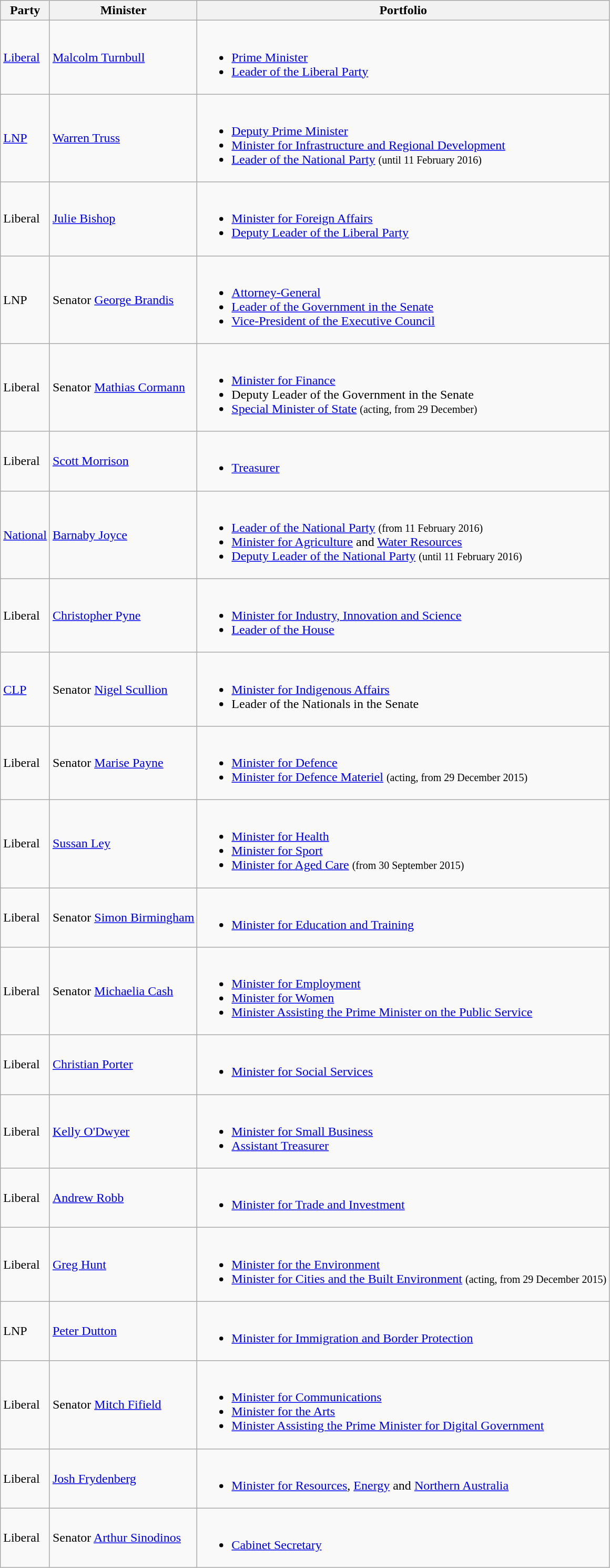<table class="wikitable sortable">
<tr>
<th>Party</th>
<th>Minister</th>
<th>Portfolio</th>
</tr>
<tr>
<td><a href='#'>Liberal</a></td>
<td><a href='#'>Malcolm Turnbull</a> </td>
<td><br><ul><li><a href='#'>Prime Minister</a></li><li><a href='#'>Leader of the Liberal Party</a></li></ul></td>
</tr>
<tr>
<td><a href='#'>LNP</a></td>
<td><a href='#'>Warren Truss</a> </td>
<td><br><ul><li><a href='#'>Deputy Prime Minister</a></li><li><a href='#'>Minister for Infrastructure and Regional Development</a></li><li><a href='#'>Leader of the National Party</a> <small>(until 11 February 2016)</small></li></ul></td>
</tr>
<tr>
<td>Liberal</td>
<td><a href='#'>Julie Bishop</a> </td>
<td><br><ul><li><a href='#'>Minister for Foreign Affairs</a></li><li><a href='#'>Deputy Leader of the Liberal Party</a></li></ul></td>
</tr>
<tr>
<td>LNP</td>
<td>Senator <a href='#'>George Brandis</a> </td>
<td><br><ul><li><a href='#'>Attorney-General</a></li><li><a href='#'>Leader of the Government in the Senate</a></li><li><a href='#'>Vice-President of the Executive Council</a></li></ul></td>
</tr>
<tr>
<td>Liberal</td>
<td>Senator <a href='#'>Mathias Cormann</a></td>
<td><br><ul><li><a href='#'>Minister for Finance</a></li><li>Deputy Leader of the Government in the Senate</li><li><a href='#'>Special Minister of State</a> <small>(acting, from 29 December)</small></li></ul></td>
</tr>
<tr>
<td>Liberal</td>
<td><a href='#'>Scott Morrison</a> </td>
<td><br><ul><li><a href='#'>Treasurer</a></li></ul></td>
</tr>
<tr>
<td><a href='#'>National</a></td>
<td><a href='#'>Barnaby Joyce</a> </td>
<td><br><ul><li><a href='#'>Leader of the National Party</a> <small>(from 11 February 2016)</small></li><li><a href='#'>Minister for Agriculture</a> and <a href='#'>Water Resources</a></li><li><a href='#'>Deputy Leader of the National Party</a> <small>(until 11 February 2016)</small></li></ul></td>
</tr>
<tr>
<td>Liberal</td>
<td><a href='#'>Christopher Pyne</a> </td>
<td><br><ul><li><a href='#'>Minister for Industry, Innovation and Science</a></li><li><a href='#'>Leader of the House</a></li></ul></td>
</tr>
<tr>
<td><a href='#'>CLP</a></td>
<td>Senator <a href='#'>Nigel Scullion</a></td>
<td><br><ul><li><a href='#'>Minister for Indigenous Affairs</a></li><li>Leader of the Nationals in the Senate</li></ul></td>
</tr>
<tr>
<td>Liberal</td>
<td>Senator <a href='#'>Marise Payne</a></td>
<td><br><ul><li><a href='#'>Minister for Defence</a></li><li><a href='#'>Minister for Defence Materiel</a> <small>(acting, from 29 December 2015)</small></li></ul></td>
</tr>
<tr>
<td>Liberal</td>
<td><a href='#'>Sussan Ley</a> </td>
<td><br><ul><li><a href='#'>Minister for Health</a></li><li><a href='#'>Minister for Sport</a></li><li><a href='#'>Minister for Aged Care</a> <small>(from 30 September 2015)</small></li></ul></td>
</tr>
<tr>
<td>Liberal</td>
<td>Senator <a href='#'>Simon Birmingham</a></td>
<td><br><ul><li><a href='#'>Minister for Education and Training</a></li></ul></td>
</tr>
<tr>
<td>Liberal</td>
<td>Senator <a href='#'>Michaelia Cash</a></td>
<td><br><ul><li><a href='#'>Minister for Employment</a></li><li><a href='#'>Minister for Women</a></li><li><a href='#'>Minister Assisting the Prime Minister on the Public Service</a></li></ul></td>
</tr>
<tr>
<td>Liberal</td>
<td><a href='#'>Christian Porter</a> </td>
<td><br><ul><li><a href='#'>Minister for Social Services</a></li></ul></td>
</tr>
<tr>
<td>Liberal</td>
<td><a href='#'>Kelly O'Dwyer</a> </td>
<td><br><ul><li><a href='#'>Minister for Small Business</a></li><li><a href='#'>Assistant Treasurer</a></li></ul></td>
</tr>
<tr>
<td>Liberal</td>
<td><a href='#'>Andrew Robb</a> </td>
<td><br><ul><li><a href='#'>Minister for Trade and Investment</a></li></ul></td>
</tr>
<tr>
<td>Liberal</td>
<td><a href='#'>Greg Hunt</a> </td>
<td><br><ul><li><a href='#'>Minister for the Environment</a></li><li><a href='#'>Minister for Cities and the Built Environment</a> <small>(acting, from 29 December 2015)</small></li></ul></td>
</tr>
<tr>
<td>LNP</td>
<td><a href='#'>Peter Dutton</a> </td>
<td><br><ul><li><a href='#'>Minister for Immigration and Border Protection</a></li></ul></td>
</tr>
<tr>
<td>Liberal</td>
<td>Senator <a href='#'>Mitch Fifield</a></td>
<td><br><ul><li><a href='#'>Minister for Communications</a></li><li><a href='#'>Minister for the Arts</a></li><li><a href='#'>Minister Assisting the Prime Minister for Digital Government</a></li></ul></td>
</tr>
<tr>
<td>Liberal</td>
<td><a href='#'>Josh Frydenberg</a> </td>
<td><br><ul><li><a href='#'>Minister for Resources</a>, <a href='#'>Energy</a> and <a href='#'>Northern Australia</a></li></ul></td>
</tr>
<tr>
<td>Liberal</td>
<td>Senator <a href='#'>Arthur Sinodinos</a> </td>
<td><br><ul><li><a href='#'>Cabinet Secretary</a></li></ul></td>
</tr>
</table>
